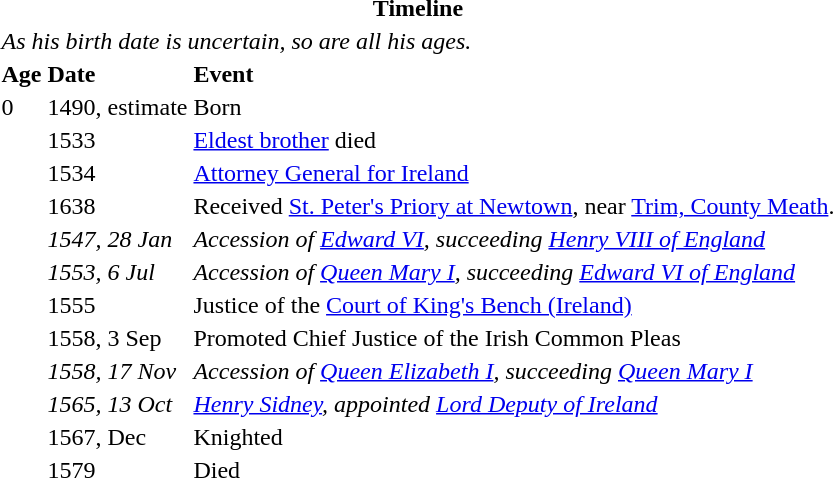<table>
<tr>
<th colspan=3>Timeline</th>
</tr>
<tr>
<td colspan=3><em>As his birth date is uncertain, so are all his ages.</em></td>
</tr>
<tr>
<th align="left">Age</th>
<th align="left">Date</th>
<th align="left">Event</th>
</tr>
<tr>
<td>0</td>
<td>1490, estimate</td>
<td>Born</td>
</tr>
<tr>
<td></td>
<td>1533</td>
<td><a href='#'>Eldest brother</a> died</td>
</tr>
<tr>
<td></td>
<td>1534</td>
<td><a href='#'>Attorney General for Ireland</a></td>
</tr>
<tr>
<td></td>
<td>1638</td>
<td>Received <a href='#'>St. Peter's Priory at Newtown</a>, near <a href='#'>Trim, County Meath</a>.</td>
</tr>
<tr>
<td></td>
<td><em>1547, 28 Jan</em></td>
<td><em>Accession of <a href='#'>Edward VI</a>, succeeding <a href='#'>Henry VIII of England</a></em></td>
</tr>
<tr>
<td></td>
<td><em>1553, 6 Jul</em></td>
<td><em>Accession of <a href='#'>Queen Mary I</a>, succeeding <a href='#'>Edward VI of England</a></em></td>
</tr>
<tr>
<td></td>
<td>1555</td>
<td>Justice of the <a href='#'>Court of King's Bench (Ireland)</a></td>
</tr>
<tr>
<td></td>
<td>1558, 3 Sep</td>
<td>Promoted Chief Justice of the Irish Common Pleas</td>
</tr>
<tr>
<td></td>
<td><em>1558, 17 Nov</em></td>
<td><em>Accession of <a href='#'>Queen Elizabeth I</a>, succeeding <a href='#'>Queen Mary I</a></em></td>
</tr>
<tr>
<td></td>
<td><em>1565, 13 Oct</em></td>
<td><em><a href='#'>Henry Sidney</a>, appointed <a href='#'>Lord Deputy of Ireland</a></em></td>
</tr>
<tr>
<td></td>
<td>1567, Dec</td>
<td>Knighted</td>
</tr>
<tr>
<td></td>
<td>1579</td>
<td>Died</td>
</tr>
</table>
